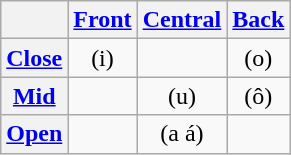<table class="wikitable" style="text-align: center;">
<tr>
<th></th>
<th><a href='#'>Front</a></th>
<th><a href='#'>Central</a></th>
<th><a href='#'>Back</a></th>
</tr>
<tr>
<th><a href='#'>Close</a></th>
<td> (i)</td>
<td></td>
<td> (o)</td>
</tr>
<tr>
<th><a href='#'>Mid</a></th>
<td></td>
<td> (u)</td>
<td> (ô)</td>
</tr>
<tr>
<th><a href='#'>Open</a></th>
<td></td>
<td>  (a á)</td>
<td></td>
</tr>
</table>
